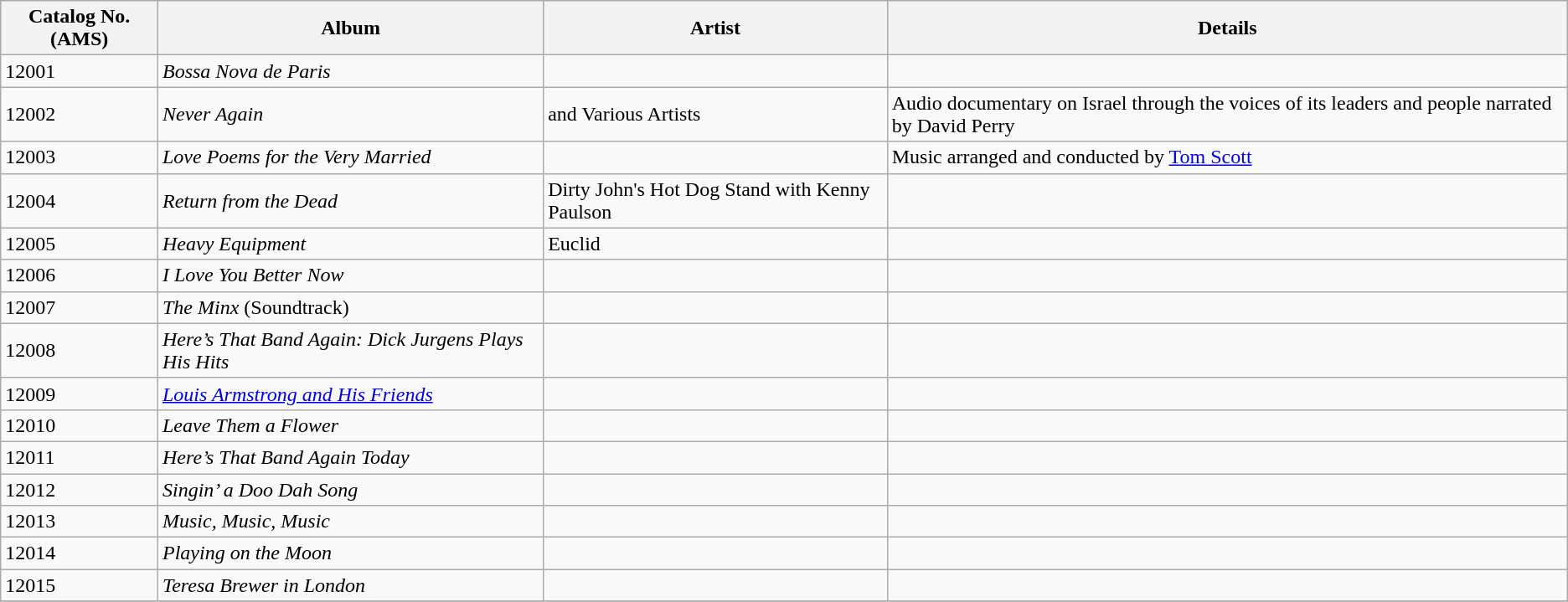<table class="wikitable sortable">
<tr>
<th>Catalog No. (AMS)</th>
<th>Album</th>
<th>Artist</th>
<th>Details</th>
</tr>
<tr>
<td>12001</td>
<td><em>Bossa Nova de Paris</em></td>
<td></td>
<td></td>
</tr>
<tr>
<td>12002</td>
<td><em>Never Again</em></td>
<td> and Various Artists</td>
<td>Audio documentary on Israel through the voices of its leaders and people narrated by David Perry</td>
</tr>
<tr>
<td>12003</td>
<td><em>Love Poems for the Very Married</em></td>
<td></td>
<td>Music arranged and conducted by <a href='#'>Tom Scott</a></td>
</tr>
<tr>
<td>12004</td>
<td><em>Return from the Dead</em></td>
<td>Dirty John's Hot Dog Stand with Kenny Paulson</td>
<td></td>
</tr>
<tr>
<td>12005</td>
<td><em>Heavy Equipment</em></td>
<td>Euclid</td>
<td></td>
</tr>
<tr>
<td>12006</td>
<td><em>I Love You Better Now</em></td>
<td></td>
<td></td>
</tr>
<tr>
<td>12007</td>
<td><em>The Minx</em> (Soundtrack)</td>
<td></td>
<td></td>
</tr>
<tr>
<td>12008</td>
<td><em>Here’s That Band Again: Dick Jurgens Plays His Hits</em></td>
<td></td>
<td></td>
</tr>
<tr>
<td>12009</td>
<td><em><a href='#'>Louis Armstrong and His Friends</a></em></td>
<td></td>
<td></td>
</tr>
<tr>
<td>12010</td>
<td><em>Leave Them a Flower</em></td>
<td></td>
<td></td>
</tr>
<tr>
<td>12011</td>
<td><em>Here’s That Band Again Today</em></td>
<td></td>
<td></td>
</tr>
<tr>
<td>12012</td>
<td><em>Singin’ a Doo Dah Song</em></td>
<td></td>
<td></td>
</tr>
<tr>
<td>12013</td>
<td><em>Music, Music, Music</em></td>
<td></td>
<td></td>
</tr>
<tr>
<td>12014</td>
<td><em>Playing on the Moon</em></td>
<td></td>
<td></td>
</tr>
<tr>
<td>12015</td>
<td><em>Teresa Brewer in London</em></td>
<td></td>
<td></td>
</tr>
<tr>
</tr>
</table>
